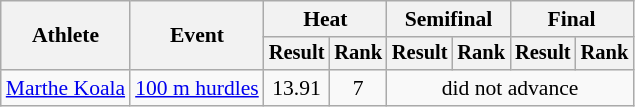<table class="wikitable" style="font-size:90%">
<tr>
<th rowspan="2">Athlete</th>
<th rowspan="2">Event</th>
<th colspan="2">Heat</th>
<th colspan="2">Semifinal</th>
<th colspan="2">Final</th>
</tr>
<tr style="font-size:95%">
<th>Result</th>
<th>Rank</th>
<th>Result</th>
<th>Rank</th>
<th>Result</th>
<th>Rank</th>
</tr>
<tr align=center>
<td align=left><a href='#'>Marthe Koala</a></td>
<td align=left><a href='#'>100 m hurdles</a></td>
<td>13.91</td>
<td>7</td>
<td colspan=4>did not advance</td>
</tr>
</table>
